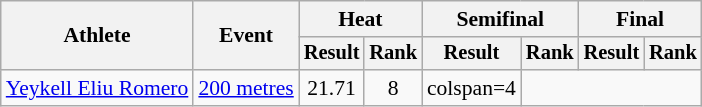<table class="wikitable" style="font-size:90%">
<tr>
<th rowspan="2">Athlete</th>
<th rowspan="2">Event</th>
<th colspan="2">Heat</th>
<th colspan="2">Semifinal</th>
<th colspan="2">Final</th>
</tr>
<tr style="font-size:95%">
<th>Result</th>
<th>Rank</th>
<th>Result</th>
<th>Rank</th>
<th>Result</th>
<th>Rank</th>
</tr>
<tr align=center>
<td align=left><a href='#'>Yeykell Eliu Romero</a></td>
<td align=left><a href='#'>200 metres</a></td>
<td>21.71</td>
<td>8</td>
<td>colspan=4 </td>
</tr>
</table>
